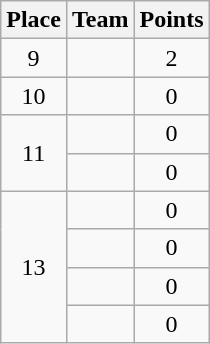<table class="wikitable" style="text-align:center; padding-bottom:0;">
<tr>
<th>Place</th>
<th style="text-align:left;">Team</th>
<th>Points</th>
</tr>
<tr>
<td>9</td>
<td align=left></td>
<td>2</td>
</tr>
<tr>
<td>10</td>
<td align=left></td>
<td>0</td>
</tr>
<tr>
<td rowspan=2>11</td>
<td align=left></td>
<td>0</td>
</tr>
<tr>
<td align=left></td>
<td>0</td>
</tr>
<tr>
<td rowspan=4>13</td>
<td align=left></td>
<td>0</td>
</tr>
<tr>
<td align=left></td>
<td>0</td>
</tr>
<tr>
<td align=left></td>
<td>0</td>
</tr>
<tr>
<td align=left></td>
<td>0</td>
</tr>
</table>
